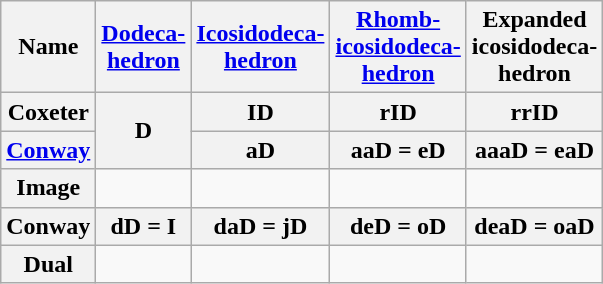<table class=wikitable>
<tr>
<th>Name</th>
<th><a href='#'>Dodeca-<br>hedron</a></th>
<th><a href='#'>Icosidodeca-<br>hedron</a></th>
<th><a href='#'>Rhomb-<br>icosidodeca-<br>hedron</a></th>
<th>Expanded<br>icosidodeca-<br>hedron</th>
</tr>
<tr align=center>
<th>Coxeter</th>
<th rowspan=2>D</th>
<th>ID</th>
<th>rID</th>
<th>rrID</th>
</tr>
<tr align=center>
<th><a href='#'>Conway</a></th>
<th>aD</th>
<th>aaD = eD</th>
<th>aaaD = eaD</th>
</tr>
<tr align=center>
<th>Image</th>
<td></td>
<td></td>
<td></td>
<td></td>
</tr>
<tr align=center>
<th>Conway</th>
<th>dD = I</th>
<th>daD = jD</th>
<th>deD = oD</th>
<th>deaD = oaD</th>
</tr>
<tr align=center>
<th>Dual</th>
<td></td>
<td></td>
<td></td>
<td></td>
</tr>
</table>
